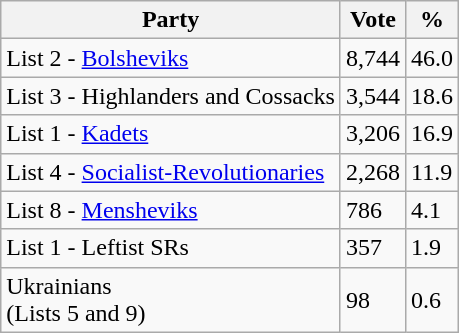<table class="wikitable">
<tr>
<th>Party</th>
<th>Vote</th>
<th>%</th>
</tr>
<tr>
<td>List 2 - <a href='#'>Bolsheviks</a></td>
<td>8,744</td>
<td>46.0</td>
</tr>
<tr>
<td>List 3 - Highlanders and Cossacks</td>
<td>3,544</td>
<td>18.6</td>
</tr>
<tr>
<td>List 1 - <a href='#'>Kadets</a></td>
<td>3,206</td>
<td>16.9</td>
</tr>
<tr>
<td>List 4 - <a href='#'>Socialist-Revolutionaries</a></td>
<td>2,268</td>
<td>11.9</td>
</tr>
<tr>
<td>List 8 - <a href='#'>Mensheviks</a></td>
<td>786</td>
<td>4.1</td>
</tr>
<tr>
<td>List 1 - Leftist SRs</td>
<td>357</td>
<td>1.9</td>
</tr>
<tr>
<td>Ukrainians<br>(Lists 5 and 9)</td>
<td>98</td>
<td>0.6</td>
</tr>
</table>
